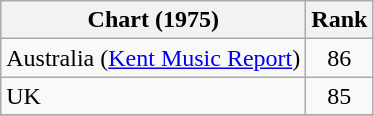<table class="wikitable">
<tr>
<th>Chart (1975)</th>
<th style="text-align:center;">Rank</th>
</tr>
<tr>
<td>Australia (<a href='#'>Kent Music Report</a>)</td>
<td style="text-align:center;">86</td>
</tr>
<tr>
<td>UK</td>
<td style="text-align:center;">85</td>
</tr>
<tr>
</tr>
</table>
